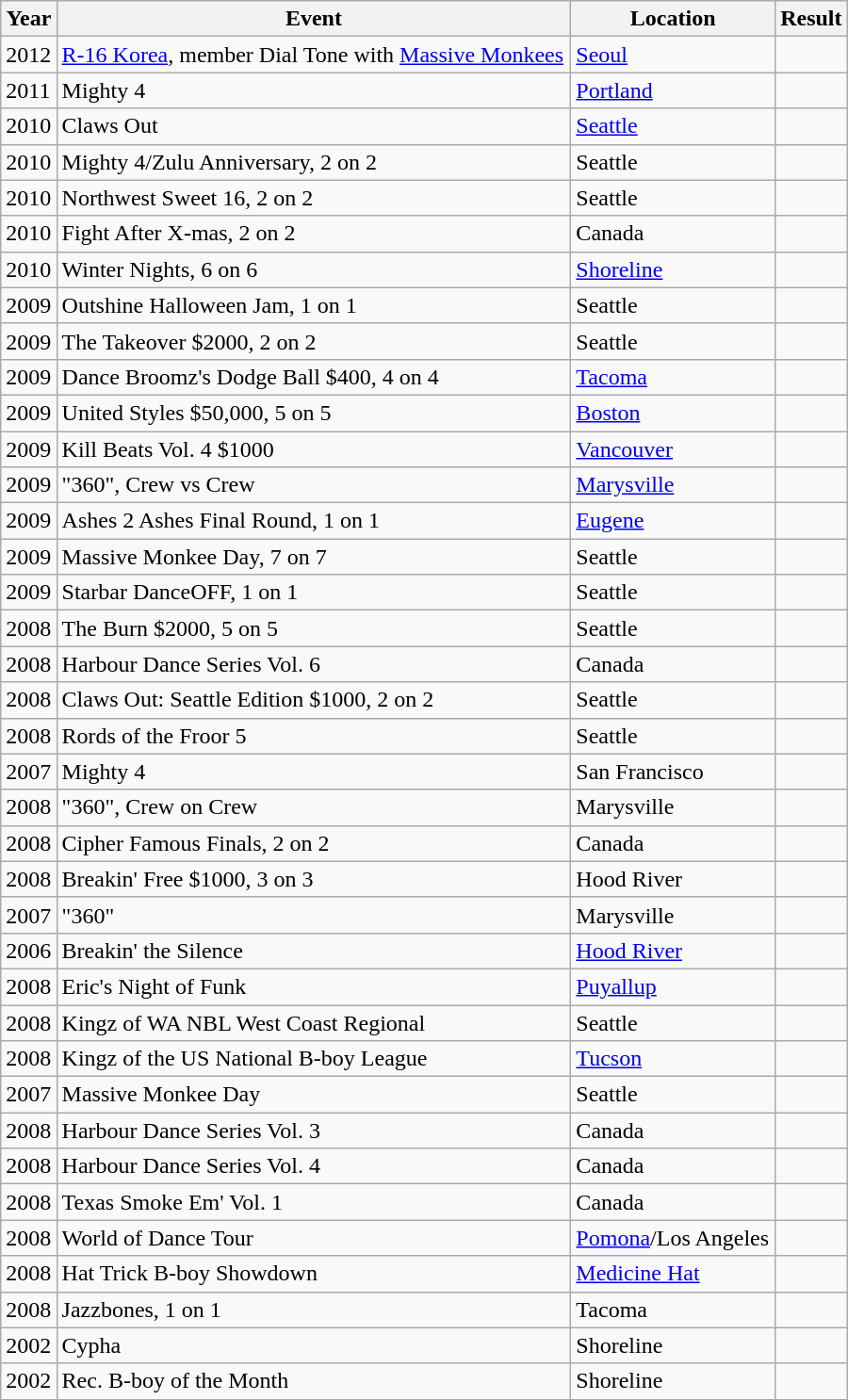<table class="wikitable sortable" border="1" width="600px">
<tr>
<th scope="col">Year</th>
<th scope="col">Event</th>
<th scope="col">Location</th>
<th scope="col">Result</th>
</tr>
<tr>
<td>2012</td>
<td><a href='#'>R-16 Korea</a>, member Dial Tone with <a href='#'>Massive Monkees</a></td>
<td><a href='#'>Seoul</a></td>
<td></td>
</tr>
<tr>
<td>2011</td>
<td>Mighty 4</td>
<td><a href='#'>Portland</a></td>
<td></td>
</tr>
<tr>
<td>2010</td>
<td>Claws Out</td>
<td><a href='#'>Seattle</a></td>
<td></td>
</tr>
<tr>
<td>2010</td>
<td>Mighty 4/Zulu Anniversary, 2 on 2</td>
<td>Seattle</td>
<td></td>
</tr>
<tr>
<td>2010</td>
<td>Northwest Sweet 16, 2 on 2</td>
<td>Seattle</td>
<td></td>
</tr>
<tr>
<td>2010</td>
<td>Fight After X-mas, 2 on 2</td>
<td>Canada</td>
<td></td>
</tr>
<tr>
<td>2010</td>
<td>Winter Nights, 6 on 6</td>
<td><a href='#'>Shoreline</a></td>
<td></td>
</tr>
<tr>
<td>2009</td>
<td>Outshine Halloween Jam, 1 on 1</td>
<td>Seattle</td>
<td></td>
</tr>
<tr>
<td>2009</td>
<td>The Takeover $2000, 2 on 2</td>
<td>Seattle</td>
<td></td>
</tr>
<tr>
<td>2009</td>
<td>Dance Broomz's Dodge Ball $400, 4 on 4</td>
<td><a href='#'>Tacoma</a></td>
<td></td>
</tr>
<tr>
<td>2009</td>
<td>United Styles $50,000, 5 on 5</td>
<td><a href='#'>Boston</a></td>
<td></td>
</tr>
<tr>
<td>2009</td>
<td>Kill Beats Vol. 4 $1000</td>
<td><a href='#'>Vancouver</a></td>
<td></td>
</tr>
<tr>
<td>2009</td>
<td>"360", Crew vs Crew</td>
<td><a href='#'>Marysville</a></td>
<td></td>
</tr>
<tr>
<td>2009</td>
<td>Ashes 2 Ashes Final Round, 1 on 1</td>
<td><a href='#'>Eugene</a></td>
<td></td>
</tr>
<tr>
<td>2009</td>
<td>Massive Monkee Day, 7 on 7</td>
<td>Seattle</td>
<td></td>
</tr>
<tr>
<td>2009</td>
<td>Starbar DanceOFF, 1 on 1</td>
<td>Seattle</td>
<td></td>
</tr>
<tr>
<td>2008</td>
<td>The Burn $2000, 5 on 5</td>
<td>Seattle</td>
<td></td>
</tr>
<tr>
<td>2008</td>
<td>Harbour Dance Series Vol. 6</td>
<td>Canada</td>
<td></td>
</tr>
<tr>
<td>2008</td>
<td>Claws Out: Seattle Edition $1000, 2 on 2</td>
<td>Seattle</td>
<td></td>
</tr>
<tr>
<td>2008</td>
<td>Rords of the Froor 5</td>
<td>Seattle</td>
<td></td>
</tr>
<tr>
<td>2007</td>
<td>Mighty 4</td>
<td>San Francisco</td>
<td></td>
</tr>
<tr>
<td>2008</td>
<td>"360", Crew on Crew</td>
<td>Marysville</td>
<td></td>
</tr>
<tr>
<td>2008</td>
<td>Cipher Famous Finals, 2 on 2</td>
<td>Canada</td>
<td></td>
</tr>
<tr>
<td>2008</td>
<td>Breakin' Free $1000, 3 on 3</td>
<td>Hood River</td>
<td></td>
</tr>
<tr>
<td>2007</td>
<td>"360"</td>
<td>Marysville</td>
<td></td>
</tr>
<tr>
<td>2006</td>
<td>Breakin' the Silence</td>
<td><a href='#'>Hood River</a></td>
<td></td>
</tr>
<tr>
<td>2008</td>
<td>Eric's Night of Funk</td>
<td><a href='#'>Puyallup</a></td>
<td></td>
</tr>
<tr>
<td>2008</td>
<td>Kingz of WA NBL West Coast Regional</td>
<td>Seattle</td>
<td></td>
</tr>
<tr>
<td>2008</td>
<td>Kingz of the US National B-boy League</td>
<td><a href='#'>Tucson</a></td>
<td></td>
</tr>
<tr>
<td>2007</td>
<td>Massive Monkee Day</td>
<td>Seattle</td>
<td></td>
</tr>
<tr>
<td>2008</td>
<td>Harbour Dance Series Vol. 3</td>
<td>Canada</td>
<td></td>
</tr>
<tr>
<td>2008</td>
<td>Harbour Dance Series Vol. 4</td>
<td>Canada</td>
<td></td>
</tr>
<tr>
<td>2008</td>
<td>Texas Smoke Em' Vol. 1</td>
<td>Canada</td>
<td></td>
</tr>
<tr>
<td>2008</td>
<td>World of Dance Tour</td>
<td><a href='#'>Pomona</a>/Los Angeles</td>
<td></td>
</tr>
<tr>
<td>2008</td>
<td>Hat Trick B-boy Showdown</td>
<td><a href='#'>Medicine Hat</a></td>
<td></td>
</tr>
<tr>
<td>2008</td>
<td>Jazzbones, 1 on 1</td>
<td>Tacoma</td>
<td></td>
</tr>
<tr>
<td>2002</td>
<td>Cypha</td>
<td>Shoreline</td>
<td></td>
</tr>
<tr>
<td>2002</td>
<td>Rec. B-boy of the Month</td>
<td>Shoreline</td>
<td></td>
</tr>
</table>
